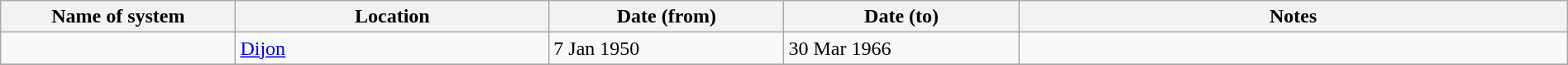<table class="wikitable" width=100%>
<tr>
<th width=15%>Name of system</th>
<th width=20%>Location</th>
<th width=15%>Date (from)</th>
<th width=15%>Date (to)</th>
<th width=35%>Notes</th>
</tr>
<tr>
<td> </td>
<td><a href='#'>Dijon</a></td>
<td>7 Jan 1950</td>
<td>30 Mar 1966</td>
<td> </td>
</tr>
<tr>
</tr>
</table>
